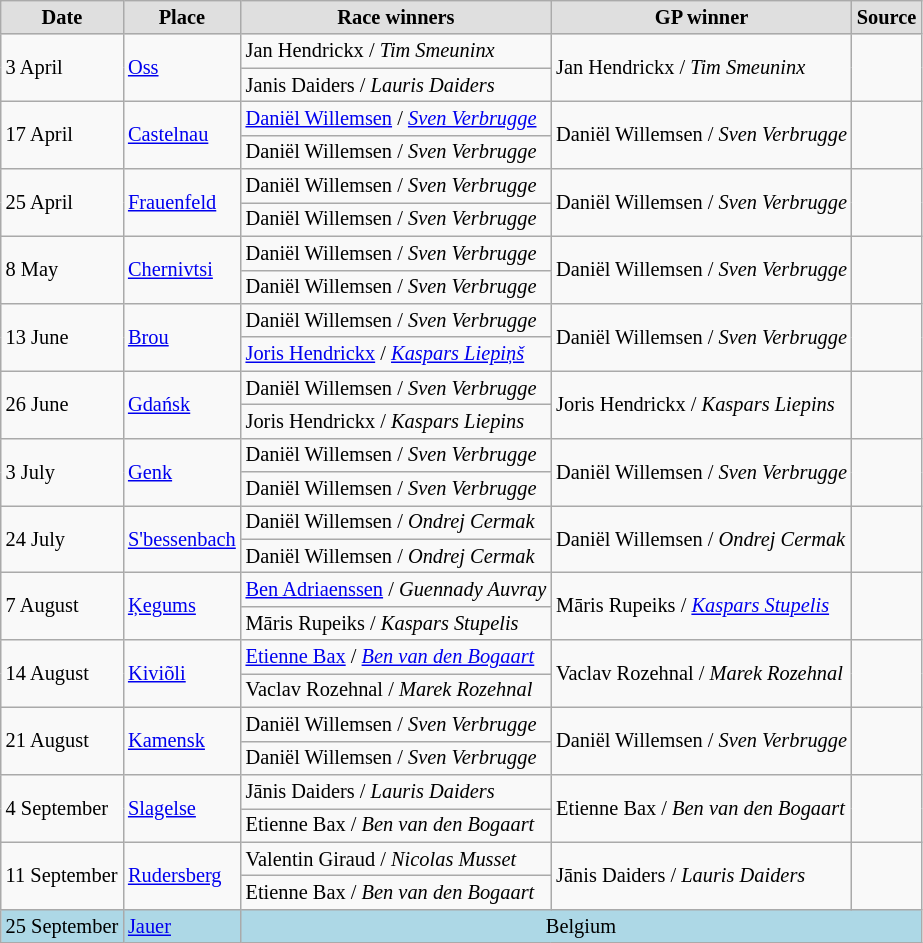<table class="wikitable" style="font-size: 85%;">
<tr align="center" style="background:#dfdfdf;">
<td><strong>Date</strong></td>
<td><strong>Place</strong></td>
<td><strong>Race winners</strong></td>
<td><strong>GP winner</strong></td>
<td><strong>Source</strong></td>
</tr>
<tr>
<td rowspan=2>3 April</td>
<td rowspan=2> <a href='#'>Oss</a></td>
<td> Jan Hendrickx / <em>Tim Smeuninx</em></td>
<td rowspan=2> Jan Hendrickx / <em>Tim Smeuninx</em></td>
<td rowspan=2></td>
</tr>
<tr>
<td> Janis Daiders / <em>Lauris Daiders</em></td>
</tr>
<tr>
<td rowspan=2>17 April</td>
<td rowspan=2> <a href='#'>Castelnau</a></td>
<td> <a href='#'>Daniël Willemsen</a> / <em><a href='#'>Sven Verbrugge</a></em></td>
<td rowspan=2> Daniël Willemsen / <em>Sven Verbrugge</em></td>
<td rowspan=2></td>
</tr>
<tr>
<td> Daniël Willemsen / <em>Sven Verbrugge</em></td>
</tr>
<tr>
<td rowspan=2>25 April</td>
<td rowspan=2> <a href='#'>Frauenfeld</a></td>
<td> Daniël Willemsen / <em>Sven Verbrugge</em></td>
<td rowspan=2> Daniël Willemsen / <em>Sven Verbrugge</em></td>
<td rowspan=2></td>
</tr>
<tr>
<td> Daniël Willemsen / <em>Sven Verbrugge</em></td>
</tr>
<tr>
<td rowspan=2>8 May</td>
<td rowspan=2> <a href='#'>Chernivtsi</a></td>
<td> Daniël Willemsen / <em>Sven Verbrugge</em></td>
<td rowspan=2> Daniël Willemsen / <em>Sven Verbrugge</em></td>
<td rowspan=2></td>
</tr>
<tr>
<td> Daniël Willemsen / <em>Sven Verbrugge</em></td>
</tr>
<tr>
<td rowspan=2>13 June</td>
<td rowspan=2> <a href='#'>Brou</a></td>
<td> Daniël Willemsen / <em>Sven Verbrugge</em></td>
<td rowspan=2> Daniël Willemsen / <em>Sven Verbrugge</em></td>
<td rowspan=2></td>
</tr>
<tr>
<td> <a href='#'>Joris Hendrickx</a> / <em><a href='#'>Kaspars Liepiņš</a></em></td>
</tr>
<tr>
<td rowspan=2>26 June</td>
<td rowspan=2> <a href='#'>Gdańsk</a></td>
<td> Daniël Willemsen / <em>Sven Verbrugge</em></td>
<td rowspan=2> Joris Hendrickx / <em>Kaspars Liepins</em></td>
<td rowspan=2></td>
</tr>
<tr>
<td> Joris Hendrickx / <em>Kaspars Liepins</em></td>
</tr>
<tr>
<td rowspan=2>3 July</td>
<td rowspan=2> <a href='#'>Genk</a></td>
<td> Daniël Willemsen / <em>Sven Verbrugge</em></td>
<td rowspan=2> Daniël Willemsen / <em>Sven Verbrugge</em></td>
<td rowspan=2></td>
</tr>
<tr>
<td> Daniël Willemsen / <em>Sven Verbrugge</em></td>
</tr>
<tr>
<td rowspan=2>24 July</td>
<td rowspan=2> <a href='#'>S'bessenbach</a></td>
<td> Daniël Willemsen / <em>Ondrej Cermak</em></td>
<td rowspan=2> Daniël Willemsen / <em>Ondrej Cermak</em></td>
<td rowspan=2></td>
</tr>
<tr>
<td> Daniël Willemsen / <em>Ondrej Cermak</em></td>
</tr>
<tr>
<td rowspan=2>7 August</td>
<td rowspan=2> <a href='#'>Ķegums</a></td>
<td> <a href='#'>Ben Adriaenssen</a> / <em>Guennady Auvray</em></td>
<td rowspan=2> Māris Rupeiks / <em><a href='#'>Kaspars Stupelis</a></em></td>
<td rowspan=2></td>
</tr>
<tr>
<td> Māris Rupeiks / <em>Kaspars Stupelis</em></td>
</tr>
<tr>
<td rowspan=2>14 August</td>
<td rowspan=2> <a href='#'>Kiviõli</a></td>
<td> <a href='#'>Etienne Bax</a> / <em><a href='#'>Ben van den Bogaart</a></em></td>
<td rowspan=2> Vaclav Rozehnal / <em>Marek Rozehnal</em></td>
<td rowspan=2></td>
</tr>
<tr>
<td> Vaclav Rozehnal / <em>Marek Rozehnal</em></td>
</tr>
<tr>
<td rowspan=2>21 August</td>
<td rowspan=2> <a href='#'>Kamensk</a></td>
<td> Daniël Willemsen / <em>Sven Verbrugge</em></td>
<td rowspan=2> Daniël Willemsen / <em>Sven Verbrugge</em></td>
<td rowspan=2></td>
</tr>
<tr>
<td> Daniël Willemsen / <em>Sven Verbrugge</em></td>
</tr>
<tr>
<td rowspan=2>4 September</td>
<td rowspan=2> <a href='#'>Slagelse</a></td>
<td> Jānis Daiders / <em>Lauris Daiders</em></td>
<td rowspan=2> Etienne Bax / <em>Ben van den Bogaart</em></td>
<td rowspan=2></td>
</tr>
<tr>
<td> Etienne Bax / <em>Ben van den Bogaart</em></td>
</tr>
<tr>
<td rowspan=2>11 September</td>
<td rowspan=2> <a href='#'>Rudersberg</a></td>
<td> Valentin Giraud / <em>Nicolas Musset</em></td>
<td rowspan=2> Jānis Daiders / <em>Lauris Daiders</em></td>
<td rowspan=2></td>
</tr>
<tr>
<td> Etienne Bax / <em>Ben van den Bogaart</em></td>
</tr>
<tr style="background:lightblue;">
<td rowspan=2>25 September</td>
<td rowspan=2> <a href='#'>Jauer</a></td>
<td colspan=3 align="center"> Belgium</td>
</tr>
</table>
